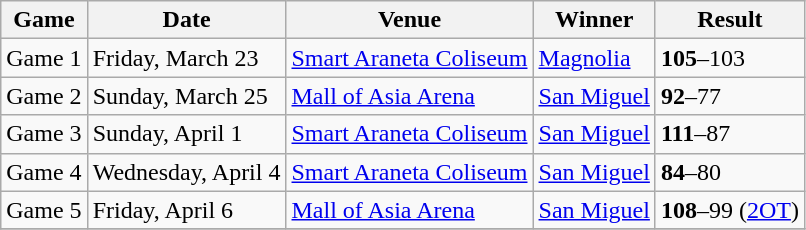<table class="wikitable">
<tr>
<th>Game</th>
<th>Date</th>
<th>Venue</th>
<th>Winner</th>
<th>Result</th>
</tr>
<tr>
<td>Game 1</td>
<td>Friday, March 23</td>
<td><a href='#'>Smart Araneta Coliseum</a></td>
<td><a href='#'>Magnolia</a></td>
<td><strong>105</strong>–103</td>
</tr>
<tr>
<td>Game 2</td>
<td>Sunday, March 25</td>
<td><a href='#'>Mall of Asia Arena</a></td>
<td><a href='#'>San Miguel</a></td>
<td><strong>92</strong>–77</td>
</tr>
<tr>
<td>Game 3</td>
<td>Sunday, April 1</td>
<td><a href='#'>Smart Araneta Coliseum</a></td>
<td><a href='#'>San Miguel</a></td>
<td><strong>111</strong>–87</td>
</tr>
<tr>
<td>Game 4</td>
<td>Wednesday, April 4</td>
<td><a href='#'>Smart Araneta Coliseum</a></td>
<td><a href='#'>San Miguel</a></td>
<td><strong>84</strong>–80</td>
</tr>
<tr>
<td>Game 5</td>
<td>Friday, April 6</td>
<td><a href='#'>Mall of Asia Arena</a></td>
<td><a href='#'>San Miguel</a></td>
<td><strong>108</strong>–99 (<a href='#'>2OT</a>)</td>
</tr>
<tr>
</tr>
</table>
